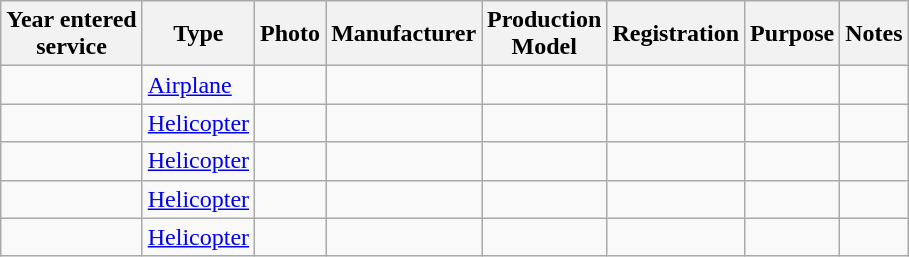<table class="wikitable sortable mw-collapsible" border="1">
<tr>
<th scope="col">Year entered<br>service</th>
<th scope="col">Type</th>
<th scope="col" class="unsortable">Photo</th>
<th scope="col">Manufacturer</th>
<th scope="col">Production<br>Model</th>
<th scope="col">Registration</th>
<th scope="col">Purpose</th>
<th scope="col" class="unsortable">Notes</th>
</tr>
<tr>
<td></td>
<td><a href='#'>Airplane</a></td>
<td></td>
<td></td>
<td></td>
<td></td>
<td></td>
<td></td>
</tr>
<tr>
<td></td>
<td><a href='#'>Helicopter</a></td>
<td></td>
<td></td>
<td></td>
<td></td>
<td></td>
<td></td>
</tr>
<tr>
<td></td>
<td><a href='#'>Helicopter</a></td>
<td></td>
<td></td>
<td></td>
<td></td>
<td></td>
<td></td>
</tr>
<tr>
<td></td>
<td><a href='#'>Helicopter</a></td>
<td></td>
<td></td>
<td></td>
<td></td>
<td></td>
<td></td>
</tr>
<tr>
<td></td>
<td><a href='#'>Helicopter</a></td>
<td></td>
<td></td>
<td></td>
<td></td>
<td></td>
<td></td>
</tr>
</table>
